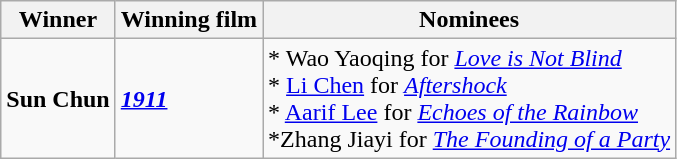<table class="wikitable">
<tr>
<th>Winner</th>
<th>Winning film</th>
<th>Nominees</th>
</tr>
<tr>
<td><strong>Sun Chun</strong></td>
<td><strong><em><a href='#'>1911</a></em></strong></td>
<td>* Wao Yaoqing for <em><a href='#'>Love is Not Blind</a></em><br> * <a href='#'>Li Chen</a> for <em><a href='#'>Aftershock</a></em><br> * <a href='#'>Aarif Lee</a> for <em><a href='#'>Echoes of the Rainbow</a></em><br> *Zhang Jiayi for <em><a href='#'>The Founding of a Party</a></em></td>
</tr>
</table>
